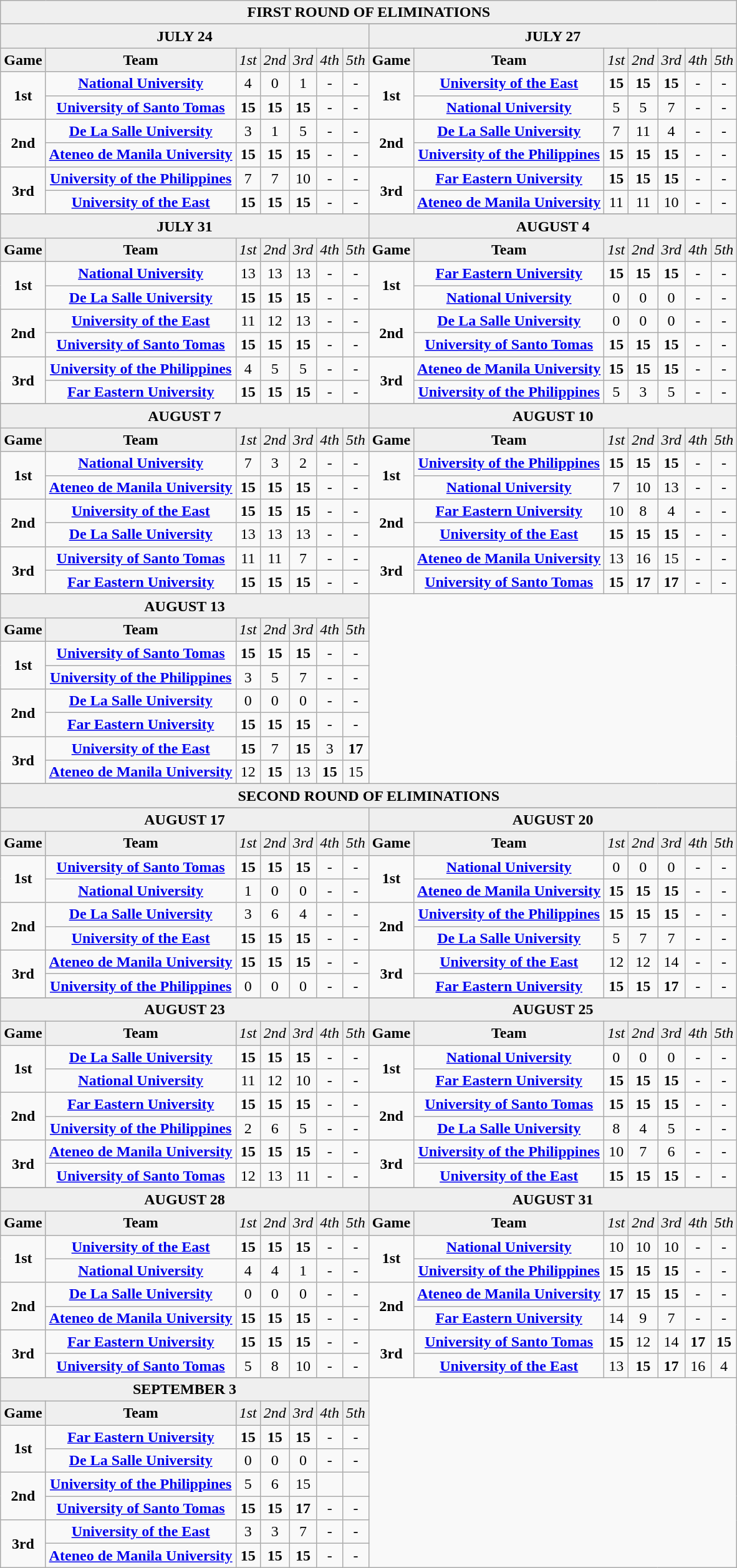<table class="wikitable" style="text-align: center">
<tr bgcolor="#efefef">
<td colspan=18><strong>FIRST ROUND OF ELIMINATIONS</strong></td>
</tr>
<tr bgcolor="#efefef">
</tr>
<tr>
</tr>
<tr bgcolor="#efefef">
<td colspan=7><strong>JULY 24</strong></td>
<td colspan=7><strong>JULY 27</strong></td>
</tr>
<tr bgcolor="#efefef">
<td><strong>Game</strong></td>
<td><strong>Team</strong></td>
<td><em>1st</em></td>
<td><em>2nd</em></td>
<td><em>3rd</em></td>
<td><em>4th</em></td>
<td><em>5th</em></td>
<td><strong>Game</strong></td>
<td><strong>Team</strong></td>
<td><em>1st</em></td>
<td><em>2nd</em></td>
<td><em>3rd</em></td>
<td><em>4th</em></td>
<td><em>5th</em></td>
</tr>
<tr>
<td rowspan=2><strong>1st</strong></td>
<td><strong> <a href='#'>National University</a></strong></td>
<td>4</td>
<td>0</td>
<td>1</td>
<td>-</td>
<td>-</td>
<td rowspan=2><strong>1st</strong></td>
<td><strong> <a href='#'>University of the East</a></strong></td>
<td><strong>15</strong></td>
<td><strong>15</strong></td>
<td><strong>15</strong></td>
<td>-</td>
<td>-</td>
</tr>
<tr>
<td><strong> <a href='#'>University of Santo Tomas</a></strong></td>
<td><strong>15</strong></td>
<td><strong>15</strong></td>
<td><strong>15</strong></td>
<td>-</td>
<td>-</td>
<td><strong> <a href='#'>National University</a></strong></td>
<td>5</td>
<td>5</td>
<td>7</td>
<td>-</td>
<td>-</td>
</tr>
<tr>
<td rowspan=2><strong>2nd</strong></td>
<td><strong> <a href='#'>De La Salle University</a></strong></td>
<td>3</td>
<td>1</td>
<td>5</td>
<td>-</td>
<td>-</td>
<td rowspan=2><strong>2nd</strong></td>
<td><strong> <a href='#'>De La Salle University</a></strong></td>
<td>7</td>
<td>11</td>
<td>4</td>
<td>-</td>
<td>-</td>
</tr>
<tr>
<td><strong> <a href='#'>Ateneo de Manila University</a></strong></td>
<td><strong>15</strong></td>
<td><strong>15</strong></td>
<td><strong>15</strong></td>
<td>-</td>
<td>-</td>
<td><strong> <a href='#'>University of the Philippines</a></strong></td>
<td><strong>15</strong></td>
<td><strong>15</strong></td>
<td><strong>15</strong></td>
<td>-</td>
<td>-</td>
</tr>
<tr>
<td rowspan=2><strong>3rd</strong></td>
<td><strong> <a href='#'>University of the Philippines</a></strong></td>
<td>7</td>
<td>7</td>
<td>10</td>
<td>-</td>
<td>-</td>
<td rowspan=2><strong>3rd</strong></td>
<td><strong> <a href='#'>Far Eastern University</a></strong></td>
<td><strong>15</strong></td>
<td><strong>15</strong></td>
<td><strong>15</strong></td>
<td>-</td>
<td>-</td>
</tr>
<tr>
<td><strong> <a href='#'>University of the East</a></strong></td>
<td><strong>15</strong></td>
<td><strong>15</strong></td>
<td><strong>15</strong></td>
<td>-</td>
<td>-</td>
<td><strong> <a href='#'>Ateneo de Manila University</a></strong></td>
<td>11</td>
<td>11</td>
<td>10</td>
<td>-</td>
<td>-</td>
</tr>
<tr>
</tr>
<tr bgcolor="#efefef">
<td colspan=7><strong>JULY 31</strong></td>
<td colspan=7><strong>AUGUST 4</strong></td>
</tr>
<tr bgcolor="#efefef">
<td><strong>Game</strong></td>
<td><strong>Team</strong></td>
<td><em>1st</em></td>
<td><em>2nd</em></td>
<td><em>3rd</em></td>
<td><em>4th</em></td>
<td><em>5th</em></td>
<td><strong>Game</strong></td>
<td><strong>Team</strong></td>
<td><em>1st</em></td>
<td><em>2nd</em></td>
<td><em>3rd</em></td>
<td><em>4th</em></td>
<td><em>5th</em></td>
</tr>
<tr>
<td rowspan=2><strong>1st</strong></td>
<td><strong> <a href='#'>National University</a></strong></td>
<td>13</td>
<td>13</td>
<td>13</td>
<td>-</td>
<td>-</td>
<td rowspan=2><strong>1st</strong></td>
<td><strong> <a href='#'>Far Eastern University</a></strong></td>
<td><strong>15</strong></td>
<td><strong>15</strong></td>
<td><strong>15</strong></td>
<td>-</td>
<td>-</td>
</tr>
<tr>
<td><strong> <a href='#'>De La Salle University</a></strong></td>
<td><strong>15</strong></td>
<td><strong>15</strong></td>
<td><strong>15</strong></td>
<td>-</td>
<td>-</td>
<td><strong> <a href='#'>National University</a></strong></td>
<td>0</td>
<td>0</td>
<td>0</td>
<td>-</td>
<td>-</td>
</tr>
<tr>
<td rowspan=2><strong>2nd</strong></td>
<td><strong> <a href='#'>University of the East</a></strong></td>
<td>11</td>
<td>12</td>
<td>13</td>
<td>-</td>
<td>-</td>
<td rowspan=2><strong>2nd</strong></td>
<td><strong> <a href='#'>De La Salle University</a></strong></td>
<td>0</td>
<td>0</td>
<td>0</td>
<td>-</td>
<td>-</td>
</tr>
<tr>
<td><strong> <a href='#'>University of Santo Tomas</a></strong></td>
<td><strong>15</strong></td>
<td><strong>15</strong></td>
<td><strong>15</strong></td>
<td>-</td>
<td>-</td>
<td><strong> <a href='#'>University of Santo Tomas</a></strong></td>
<td><strong>15</strong></td>
<td><strong>15</strong></td>
<td><strong>15</strong></td>
<td>-</td>
<td>-</td>
</tr>
<tr>
<td rowspan=2><strong>3rd</strong></td>
<td><strong> <a href='#'>University of the Philippines</a></strong></td>
<td>4</td>
<td>5</td>
<td>5</td>
<td>-</td>
<td>-</td>
<td rowspan=2><strong>3rd</strong></td>
<td><strong> <a href='#'>Ateneo de Manila University</a></strong></td>
<td><strong>15</strong></td>
<td><strong>15</strong></td>
<td><strong>15</strong></td>
<td>-</td>
<td>-</td>
</tr>
<tr>
<td><strong> <a href='#'>Far Eastern University</a></strong></td>
<td><strong>15</strong></td>
<td><strong>15</strong></td>
<td><strong>15</strong></td>
<td>-</td>
<td>-</td>
<td><strong> <a href='#'>University of the Philippines</a></strong></td>
<td>5</td>
<td>3</td>
<td>5</td>
<td>-</td>
<td>-</td>
</tr>
<tr>
</tr>
<tr bgcolor="#efefef">
<td colspan=7><strong>AUGUST 7</strong></td>
<td colspan=7><strong>AUGUST 10</strong></td>
</tr>
<tr bgcolor="#efefef">
<td><strong>Game</strong></td>
<td><strong>Team</strong></td>
<td><em>1st</em></td>
<td><em>2nd</em></td>
<td><em>3rd</em></td>
<td><em>4th</em></td>
<td><em>5th</em></td>
<td><strong>Game</strong></td>
<td><strong>Team</strong></td>
<td><em>1st</em></td>
<td><em>2nd</em></td>
<td><em>3rd</em></td>
<td><em>4th</em></td>
<td><em>5th</em></td>
</tr>
<tr>
<td rowspan=2><strong>1st</strong></td>
<td><strong> <a href='#'>National University</a></strong></td>
<td>7</td>
<td>3</td>
<td>2</td>
<td>-</td>
<td>-</td>
<td rowspan=2><strong>1st</strong></td>
<td><strong> <a href='#'>University of the Philippines</a></strong></td>
<td><strong>15</strong></td>
<td><strong>15</strong></td>
<td><strong>15</strong></td>
<td>-</td>
<td>-</td>
</tr>
<tr>
<td><strong> <a href='#'>Ateneo de Manila University</a></strong></td>
<td><strong>15</strong></td>
<td><strong>15</strong></td>
<td><strong>15</strong></td>
<td>-</td>
<td>-</td>
<td><strong> <a href='#'>National University</a></strong></td>
<td>7</td>
<td>10</td>
<td>13</td>
<td>-</td>
<td>-</td>
</tr>
<tr>
<td rowspan=2><strong>2nd</strong></td>
<td><strong> <a href='#'>University of the East</a></strong></td>
<td><strong>15</strong></td>
<td><strong>15</strong></td>
<td><strong>15</strong></td>
<td>-</td>
<td>-</td>
<td rowspan=2><strong>2nd</strong></td>
<td><strong> <a href='#'>Far Eastern University</a></strong></td>
<td>10</td>
<td>8</td>
<td>4</td>
<td>-</td>
<td>-</td>
</tr>
<tr>
<td><strong> <a href='#'>De La Salle University</a></strong></td>
<td>13</td>
<td>13</td>
<td>13</td>
<td>-</td>
<td>-</td>
<td><strong> <a href='#'>University of the East</a></strong></td>
<td><strong>15</strong></td>
<td><strong>15</strong></td>
<td><strong>15</strong></td>
<td>-</td>
<td>-</td>
</tr>
<tr>
<td rowspan=2><strong>3rd</strong></td>
<td><strong> <a href='#'>University of Santo Tomas</a></strong></td>
<td>11</td>
<td>11</td>
<td>7</td>
<td>-</td>
<td>-</td>
<td rowspan=2><strong>3rd</strong></td>
<td><strong> <a href='#'>Ateneo de Manila University</a></strong></td>
<td>13</td>
<td>16</td>
<td>15</td>
<td>-</td>
<td>-</td>
</tr>
<tr>
<td><strong> <a href='#'>Far Eastern University</a></strong></td>
<td><strong>15</strong></td>
<td><strong>15</strong></td>
<td><strong>15</strong></td>
<td>-</td>
<td>-</td>
<td><strong> <a href='#'>University of Santo Tomas</a></strong></td>
<td><strong>15</strong></td>
<td><strong>17</strong></td>
<td><strong>17</strong></td>
<td>-</td>
<td>-</td>
</tr>
<tr>
</tr>
<tr bgcolor="#efefef">
<td colspan=7><strong>AUGUST 13</strong></td>
</tr>
<tr bgcolor="#efefef">
<td><strong>Game</strong></td>
<td><strong>Team</strong></td>
<td><em>1st</em></td>
<td><em>2nd</em></td>
<td><em>3rd</em></td>
<td><em>4th</em></td>
<td><em>5th</em></td>
</tr>
<tr>
<td rowspan=2><strong>1st</strong></td>
<td><strong> <a href='#'>University of Santo Tomas</a></strong></td>
<td><strong>15</strong></td>
<td><strong>15</strong></td>
<td><strong>15</strong></td>
<td>-</td>
<td>-</td>
</tr>
<tr>
<td><strong> <a href='#'>University of the Philippines</a></strong></td>
<td>3</td>
<td>5</td>
<td>7</td>
<td>-</td>
<td>-</td>
</tr>
<tr>
<td rowspan=2><strong>2nd</strong></td>
<td><strong> <a href='#'>De La Salle University</a></strong></td>
<td>0</td>
<td>0</td>
<td>0</td>
<td>-</td>
<td>-</td>
</tr>
<tr>
<td><strong> <a href='#'>Far Eastern University</a></strong></td>
<td><strong>15</strong></td>
<td><strong>15</strong></td>
<td><strong>15</strong></td>
<td>-</td>
<td>-</td>
</tr>
<tr>
<td rowspan=2><strong>3rd</strong></td>
<td><strong> <a href='#'>University of the East</a></strong></td>
<td><strong>15</strong></td>
<td>7</td>
<td><strong>15</strong></td>
<td>3</td>
<td><strong>17</strong></td>
</tr>
<tr>
<td><strong> <a href='#'>Ateneo de Manila University</a></strong></td>
<td>12</td>
<td><strong>15</strong></td>
<td>13</td>
<td><strong>15</strong></td>
<td>15</td>
</tr>
<tr>
</tr>
<tr bgcolor="#efefef">
<td colspan=18><strong>SECOND ROUND OF ELIMINATIONS</strong></td>
</tr>
<tr bgcolor="#efefef">
</tr>
<tr>
</tr>
<tr bgcolor="#efefef">
<td colspan=7><strong>AUGUST 17</strong></td>
<td colspan=7><strong>AUGUST 20</strong></td>
</tr>
<tr bgcolor="#efefef">
<td><strong>Game</strong></td>
<td><strong>Team</strong></td>
<td><em>1st</em></td>
<td><em>2nd</em></td>
<td><em>3rd</em></td>
<td><em>4th</em></td>
<td><em>5th</em></td>
<td><strong>Game</strong></td>
<td><strong>Team</strong></td>
<td><em>1st</em></td>
<td><em>2nd</em></td>
<td><em>3rd</em></td>
<td><em>4th</em></td>
<td><em>5th</em></td>
</tr>
<tr>
<td rowspan=2><strong>1st</strong></td>
<td><strong> <a href='#'>University of Santo Tomas</a></strong></td>
<td><strong>15</strong></td>
<td><strong>15</strong></td>
<td><strong>15</strong></td>
<td>-</td>
<td>-</td>
<td rowspan=2><strong>1st</strong></td>
<td><strong> <a href='#'>National University</a></strong></td>
<td>0</td>
<td>0</td>
<td>0</td>
<td>-</td>
<td>-</td>
</tr>
<tr>
<td><strong> <a href='#'>National University</a></strong></td>
<td>1</td>
<td>0</td>
<td>0</td>
<td>-</td>
<td>-</td>
<td><strong> <a href='#'>Ateneo de Manila University</a></strong></td>
<td><strong>15</strong></td>
<td><strong>15</strong></td>
<td><strong>15</strong></td>
<td>-</td>
<td>-</td>
</tr>
<tr>
<td rowspan=2><strong>2nd</strong></td>
<td><strong> <a href='#'>De La Salle University</a></strong></td>
<td>3</td>
<td>6</td>
<td>4</td>
<td>-</td>
<td>-</td>
<td rowspan=2><strong>2nd</strong></td>
<td><strong> <a href='#'>University of the Philippines</a></strong></td>
<td><strong>15</strong></td>
<td><strong>15</strong></td>
<td><strong>15</strong></td>
<td>-</td>
<td>-</td>
</tr>
<tr>
<td><strong> <a href='#'>University of the East</a></strong></td>
<td><strong>15</strong></td>
<td><strong>15</strong></td>
<td><strong>15</strong></td>
<td>-</td>
<td>-</td>
<td><strong> <a href='#'>De La Salle University</a></strong></td>
<td>5</td>
<td>7</td>
<td>7</td>
<td>-</td>
<td>-</td>
</tr>
<tr>
<td rowspan=2><strong>3rd</strong></td>
<td><strong> <a href='#'>Ateneo de Manila University</a></strong></td>
<td><strong>15</strong></td>
<td><strong>15</strong></td>
<td><strong>15</strong></td>
<td>-</td>
<td>-</td>
<td rowspan=2><strong>3rd</strong></td>
<td><strong> <a href='#'>University of the East</a></strong></td>
<td>12</td>
<td>12</td>
<td>14</td>
<td>-</td>
<td>-</td>
</tr>
<tr>
<td><strong> <a href='#'>University of the Philippines</a></strong></td>
<td>0</td>
<td>0</td>
<td>0</td>
<td>-</td>
<td>-</td>
<td><strong> <a href='#'>Far Eastern University</a></strong></td>
<td><strong>15</strong></td>
<td><strong>15</strong></td>
<td><strong>17</strong></td>
<td>-</td>
<td>-</td>
</tr>
<tr>
</tr>
<tr bgcolor="#efefef">
<td colspan=7><strong>AUGUST 23</strong></td>
<td colspan=7><strong>AUGUST 25</strong></td>
</tr>
<tr bgcolor="#efefef">
<td><strong>Game</strong></td>
<td><strong>Team</strong></td>
<td><em>1st</em></td>
<td><em>2nd</em></td>
<td><em>3rd</em></td>
<td><em>4th</em></td>
<td><em>5th</em></td>
<td><strong>Game</strong></td>
<td><strong>Team</strong></td>
<td><em>1st</em></td>
<td><em>2nd</em></td>
<td><em>3rd</em></td>
<td><em>4th</em></td>
<td><em>5th</em></td>
</tr>
<tr>
<td rowspan=2><strong>1st</strong></td>
<td><strong> <a href='#'>De La Salle University</a></strong></td>
<td><strong>15</strong></td>
<td><strong>15</strong></td>
<td><strong>15</strong></td>
<td>-</td>
<td>-</td>
<td rowspan=2><strong>1st</strong></td>
<td><strong> <a href='#'>National University</a></strong></td>
<td>0</td>
<td>0</td>
<td>0</td>
<td>-</td>
<td>-</td>
</tr>
<tr>
<td><strong> <a href='#'>National University</a></strong></td>
<td>11</td>
<td>12</td>
<td>10</td>
<td>-</td>
<td>-</td>
<td><strong> <a href='#'>Far Eastern University</a></strong></td>
<td><strong>15</strong></td>
<td><strong>15</strong></td>
<td><strong>15</strong></td>
<td>-</td>
<td>-</td>
</tr>
<tr>
<td rowspan=2><strong>2nd</strong></td>
<td><strong> <a href='#'>Far Eastern University</a></strong></td>
<td><strong>15</strong></td>
<td><strong>15</strong></td>
<td><strong>15</strong></td>
<td>-</td>
<td>-</td>
<td rowspan=2><strong>2nd</strong></td>
<td><strong> <a href='#'>University of Santo Tomas</a></strong></td>
<td><strong>15</strong></td>
<td><strong>15</strong></td>
<td><strong>15</strong></td>
<td>-</td>
<td>-</td>
</tr>
<tr>
<td><strong> <a href='#'>University of the Philippines</a></strong></td>
<td>2</td>
<td>6</td>
<td>5</td>
<td>-</td>
<td>-</td>
<td><strong> <a href='#'>De La Salle University</a></strong></td>
<td>8</td>
<td>4</td>
<td>5</td>
<td>-</td>
<td>-</td>
</tr>
<tr>
<td rowspan=2><strong>3rd</strong></td>
<td><strong> <a href='#'>Ateneo de Manila University</a></strong></td>
<td><strong>15</strong></td>
<td><strong>15</strong></td>
<td><strong>15</strong></td>
<td>-</td>
<td>-</td>
<td rowspan=2><strong>3rd</strong></td>
<td><strong> <a href='#'>University of the Philippines</a></strong></td>
<td>10</td>
<td>7</td>
<td>6</td>
<td>-</td>
<td>-</td>
</tr>
<tr>
<td><strong> <a href='#'>University of Santo Tomas</a></strong></td>
<td>12</td>
<td>13</td>
<td>11</td>
<td>-</td>
<td>-</td>
<td><strong> <a href='#'>University of the East</a></strong></td>
<td><strong>15</strong></td>
<td><strong>15</strong></td>
<td><strong>15</strong></td>
<td>-</td>
<td>-</td>
</tr>
<tr>
</tr>
<tr bgcolor="#efefef">
<td colspan=7><strong>AUGUST 28</strong></td>
<td colspan=7><strong>AUGUST 31</strong></td>
</tr>
<tr bgcolor="#efefef">
<td><strong>Game</strong></td>
<td><strong>Team</strong></td>
<td><em>1st</em></td>
<td><em>2nd</em></td>
<td><em>3rd</em></td>
<td><em>4th</em></td>
<td><em>5th</em></td>
<td><strong>Game</strong></td>
<td><strong>Team</strong></td>
<td><em>1st</em></td>
<td><em>2nd</em></td>
<td><em>3rd</em></td>
<td><em>4th</em></td>
<td><em>5th</em></td>
</tr>
<tr>
<td rowspan=2><strong>1st</strong></td>
<td><strong> <a href='#'>University of the East</a></strong></td>
<td><strong>15</strong></td>
<td><strong>15</strong></td>
<td><strong>15</strong></td>
<td>-</td>
<td>-</td>
<td rowspan=2><strong>1st</strong></td>
<td><strong> <a href='#'>National University</a></strong></td>
<td>10</td>
<td>10</td>
<td>10</td>
<td>-</td>
<td>-</td>
</tr>
<tr>
<td><strong> <a href='#'>National University</a></strong></td>
<td>4</td>
<td>4</td>
<td>1</td>
<td>-</td>
<td>-</td>
<td><strong> <a href='#'>University of the Philippines</a></strong></td>
<td><strong>15</strong></td>
<td><strong>15</strong></td>
<td><strong>15</strong></td>
<td>-</td>
<td>-</td>
</tr>
<tr>
<td rowspan=2><strong>2nd</strong></td>
<td><strong> <a href='#'>De La Salle University</a></strong></td>
<td>0</td>
<td>0</td>
<td>0</td>
<td>-</td>
<td>-</td>
<td rowspan=2><strong>2nd</strong></td>
<td><strong> <a href='#'>Ateneo de Manila University</a></strong></td>
<td><strong>17</strong></td>
<td><strong>15</strong></td>
<td><strong>15</strong></td>
<td>-</td>
<td>-</td>
</tr>
<tr>
<td><strong> <a href='#'>Ateneo de Manila University</a></strong></td>
<td><strong>15</strong></td>
<td><strong>15</strong></td>
<td><strong>15</strong></td>
<td>-</td>
<td>-</td>
<td><strong> <a href='#'>Far Eastern University</a></strong></td>
<td>14</td>
<td>9</td>
<td>7</td>
<td>-</td>
<td>-</td>
</tr>
<tr>
<td rowspan=2><strong>3rd</strong></td>
<td><strong> <a href='#'>Far Eastern University</a></strong></td>
<td><strong>15</strong></td>
<td><strong>15</strong></td>
<td><strong>15</strong></td>
<td>-</td>
<td>-</td>
<td rowspan=2><strong>3rd</strong></td>
<td><strong> <a href='#'>University of Santo Tomas</a></strong></td>
<td><strong>15</strong></td>
<td>12</td>
<td>14</td>
<td><strong>17</strong></td>
<td><strong>15</strong></td>
</tr>
<tr>
<td><strong> <a href='#'>University of Santo Tomas</a></strong></td>
<td>5</td>
<td>8</td>
<td>10</td>
<td>-</td>
<td>-</td>
<td><strong> <a href='#'>University of the East</a></strong></td>
<td>13</td>
<td><strong>15</strong></td>
<td><strong>17</strong></td>
<td>16</td>
<td>4</td>
</tr>
<tr>
</tr>
<tr bgcolor="#efefef">
<td colspan=7><strong>SEPTEMBER 3</strong></td>
</tr>
<tr bgcolor="#efefef">
<td><strong>Game</strong></td>
<td><strong>Team</strong></td>
<td><em>1st</em></td>
<td><em>2nd</em></td>
<td><em>3rd</em></td>
<td><em>4th</em></td>
<td><em>5th</em></td>
</tr>
<tr>
<td rowspan=2><strong>1st</strong></td>
<td><strong> <a href='#'>Far Eastern University</a></strong></td>
<td><strong>15</strong></td>
<td><strong>15</strong></td>
<td><strong>15</strong></td>
<td>-</td>
<td>-</td>
</tr>
<tr>
<td><strong> <a href='#'>De La Salle University</a></strong></td>
<td>0</td>
<td>0</td>
<td>0</td>
<td>-</td>
<td>-</td>
</tr>
<tr>
<td rowspan=2><strong>2nd</strong></td>
<td><strong> <a href='#'>University of the Philippines</a></strong></td>
<td>5</td>
<td>6</td>
<td>15</td>
<td></td>
<td></td>
</tr>
<tr>
<td><strong> <a href='#'>University of Santo Tomas</a></strong></td>
<td><strong>15</strong></td>
<td><strong>15</strong></td>
<td><strong>17</strong></td>
<td>-</td>
<td>-</td>
</tr>
<tr>
<td rowspan=2><strong>3rd</strong></td>
<td><strong> <a href='#'>University of the East</a></strong></td>
<td>3</td>
<td>3</td>
<td>7</td>
<td>-</td>
<td>-</td>
</tr>
<tr>
<td><strong> <a href='#'>Ateneo de Manila University</a></strong></td>
<td><strong>15</strong></td>
<td><strong>15</strong></td>
<td><strong>15</strong></td>
<td>-</td>
<td>-</td>
</tr>
</table>
